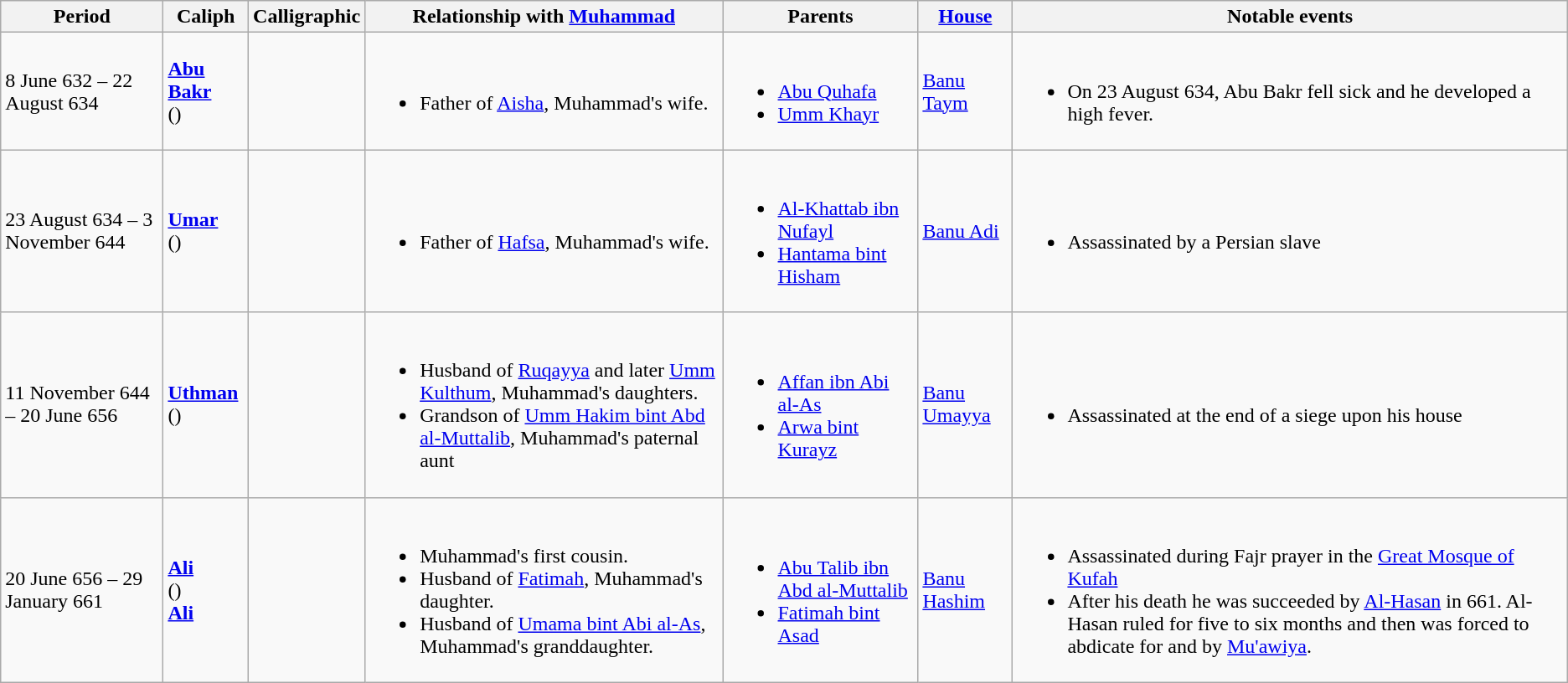<table class="wikitable">
<tr>
<th>Period</th>
<th>Caliph</th>
<th>Calligraphic</th>
<th>Relationship with <a href='#'>Muhammad</a></th>
<th>Parents</th>
<th><a href='#'>House</a></th>
<th>Notable events</th>
</tr>
<tr>
<td>8 June 632 – 22 August 634</td>
<td><strong><a href='#'>Abu Bakr</a></strong><br>(<strong></strong>)<br></td>
<td></td>
<td><br><ul><li>Father of <a href='#'>Aisha</a>, Muhammad's wife.</li></ul></td>
<td><br><ul><li><a href='#'>Abu Quhafa</a></li><li><a href='#'>Umm Khayr</a></li></ul></td>
<td><a href='#'>Banu Taym</a></td>
<td><br><ul><li>On 23 August 634, Abu Bakr fell sick and he developed a high fever.</li></ul></td>
</tr>
<tr>
<td>23 August 634 – 3 November 644</td>
<td><strong><a href='#'>Umar</a></strong><br>(<strong></strong>)<br><em></em></td>
<td></td>
<td><br><ul><li>Father of <a href='#'>Hafsa</a>, Muhammad's wife.</li></ul></td>
<td><br><ul><li><a href='#'>Al-Khattab ibn Nufayl</a></li><li><a href='#'>Hantama bint Hisham</a></li></ul></td>
<td><a href='#'>Banu Adi</a></td>
<td><br><ul><li>Assassinated by a Persian slave</li></ul></td>
</tr>
<tr>
<td>11 November 644 – 20 June 656</td>
<td><strong><a href='#'>Uthman</a></strong><br>(<strong></strong>) <em></em></td>
<td></td>
<td><br><ul><li>Husband of <a href='#'>Ruqayya</a> and later <a href='#'>Umm Kulthum</a>, Muhammad's daughters.</li><li>Grandson of <a href='#'>Umm Hakim bint Abd al-Muttalib</a>, Muhammad's paternal aunt</li></ul></td>
<td><br><ul><li><a href='#'>Affan ibn Abi al-As</a></li><li><a href='#'>Arwa bint Kurayz</a></li></ul></td>
<td><a href='#'>Banu Umayya</a></td>
<td><br><ul><li>Assassinated at the end of a siege upon his house</li></ul></td>
</tr>
<tr>
<td>20 June 656 – 29 January 661</td>
<td><strong><a href='#'>Ali</a></strong><br>(<strong></strong>)<br><strong><a href='#'>Ali</a><strong><em><em></td>
<td></td>
<td><br><ul><li>Muhammad's first cousin.</li><li>Husband of <a href='#'>Fatimah</a>, Muhammad's daughter.</li><li>Husband of <a href='#'>Umama bint Abi al-As</a>, Muhammad's granddaughter.</li></ul></td>
<td><br><ul><li><a href='#'>Abu Talib ibn Abd al-Muttalib</a></li><li><a href='#'>Fatimah bint Asad</a></li></ul></td>
<td><a href='#'>Banu Hashim</a></td>
<td><br><ul><li>Assassinated during Fajr prayer in the <a href='#'>Great Mosque of Kufah</a></li><li>After his death he was succeeded by <a href='#'>Al-Hasan</a> in 661. Al-Hasan ruled for five to six months and then was forced to abdicate for and by <a href='#'>Mu'awiya</a>.</li></ul></td>
</tr>
</table>
